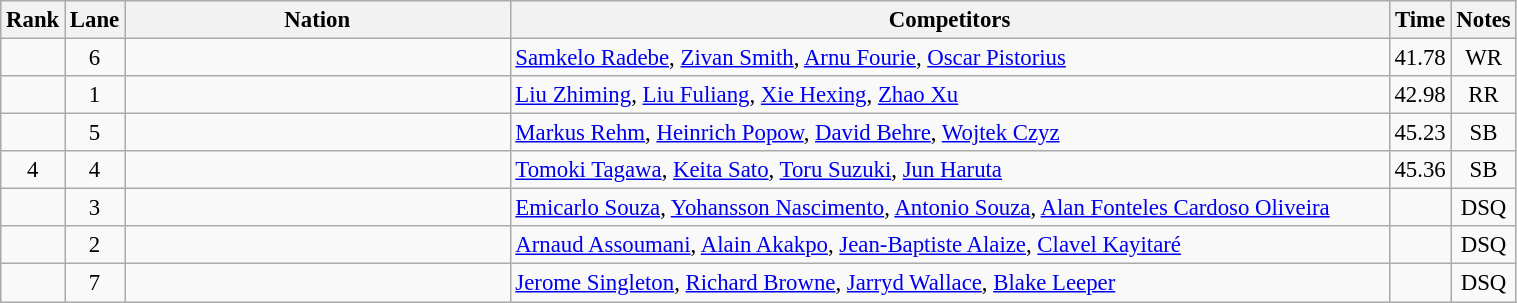<table class="wikitable sortable"  style="width:80%; text-align:center; font-size:95%;">
<tr>
<th width=15>Rank</th>
<th width=15>Lane</th>
<th width=300>Nation</th>
<th width=700>Competitors</th>
<th width=15>Time</th>
<th width=15>Notes</th>
</tr>
<tr>
<td></td>
<td>6</td>
<td align=left></td>
<td align=left><a href='#'>Samkelo Radebe</a>, <a href='#'>Zivan Smith</a>, <a href='#'>Arnu Fourie</a>, <a href='#'>Oscar Pistorius</a></td>
<td>41.78</td>
<td>WR</td>
</tr>
<tr>
<td></td>
<td>1</td>
<td align=left></td>
<td align=left><a href='#'>Liu Zhiming</a>, <a href='#'>Liu Fuliang</a>, <a href='#'>Xie Hexing</a>, <a href='#'>Zhao Xu</a></td>
<td>42.98</td>
<td>RR</td>
</tr>
<tr>
<td></td>
<td>5</td>
<td align=left></td>
<td align=left><a href='#'>Markus Rehm</a>, <a href='#'>Heinrich Popow</a>, <a href='#'>David Behre</a>, <a href='#'>Wojtek Czyz</a></td>
<td>45.23</td>
<td>SB</td>
</tr>
<tr>
<td>4</td>
<td>4</td>
<td align=left></td>
<td align=left><a href='#'>Tomoki Tagawa</a>, <a href='#'>Keita Sato</a>, <a href='#'>Toru Suzuki</a>, <a href='#'>Jun Haruta</a></td>
<td>45.36</td>
<td>SB</td>
</tr>
<tr>
<td></td>
<td>3</td>
<td align=left></td>
<td align=left><a href='#'>Emicarlo Souza</a>, <a href='#'>Yohansson Nascimento</a>, <a href='#'>Antonio Souza</a>, <a href='#'>Alan Fonteles Cardoso Oliveira</a></td>
<td></td>
<td>DSQ</td>
</tr>
<tr>
<td></td>
<td>2</td>
<td align=left></td>
<td align=left><a href='#'>Arnaud Assoumani</a>, <a href='#'>Alain Akakpo</a>, <a href='#'>Jean-Baptiste Alaize</a>, <a href='#'>Clavel Kayitaré</a></td>
<td></td>
<td>DSQ</td>
</tr>
<tr>
<td></td>
<td>7</td>
<td align=left></td>
<td align=left><a href='#'>Jerome Singleton</a>, <a href='#'>Richard Browne</a>, <a href='#'>Jarryd Wallace</a>, <a href='#'>Blake Leeper</a></td>
<td></td>
<td>DSQ</td>
</tr>
</table>
